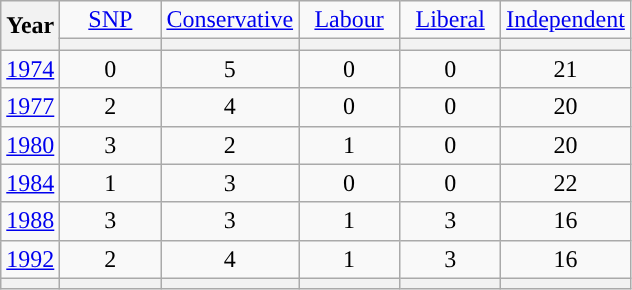<table class=wikitable style=text-align:center>
<tr>
<th rowspan=2>Year</th>
<td width="60"><a href='#'>SNP</a></td>
<td width="60"><a href='#'>Conservative</a></td>
<td width="60"><a href='#'>Labour</a></td>
<td width="60"><a href='#'>Liberal</a></td>
<td width="60"><a href='#'>Independent</a></td>
</tr>
<tr>
<th style="background-color: "></th>
<th style="background-color: "></th>
<th style="background-color: "></th>
<th style="background-color: "></th>
<th style="background-color: "></th>
</tr>
<tr>
<td><a href='#'>1974</a></td>
<td>0</td>
<td>5</td>
<td>0</td>
<td>0</td>
<td>21</td>
</tr>
<tr>
<td><a href='#'>1977</a></td>
<td>2</td>
<td>4</td>
<td>0</td>
<td>0</td>
<td>20</td>
</tr>
<tr>
<td><a href='#'>1980</a></td>
<td>3</td>
<td>2</td>
<td>1</td>
<td>0</td>
<td>20</td>
</tr>
<tr>
<td><a href='#'>1984</a></td>
<td>1</td>
<td>3</td>
<td>0</td>
<td>0</td>
<td>22</td>
</tr>
<tr>
<td><a href='#'>1988</a></td>
<td>3</td>
<td>3</td>
<td>1</td>
<td>3</td>
<td>16</td>
</tr>
<tr>
<td><a href='#'>1992</a></td>
<td>2</td>
<td>4</td>
<td>1</td>
<td>3</td>
<td>16</td>
</tr>
<tr>
<th></th>
<th style="background-color: "></th>
<th style="background-color: "></th>
<th style="background-color: "></th>
<th style="background-color: "></th>
<th style="background-color: "></th>
</tr>
</table>
